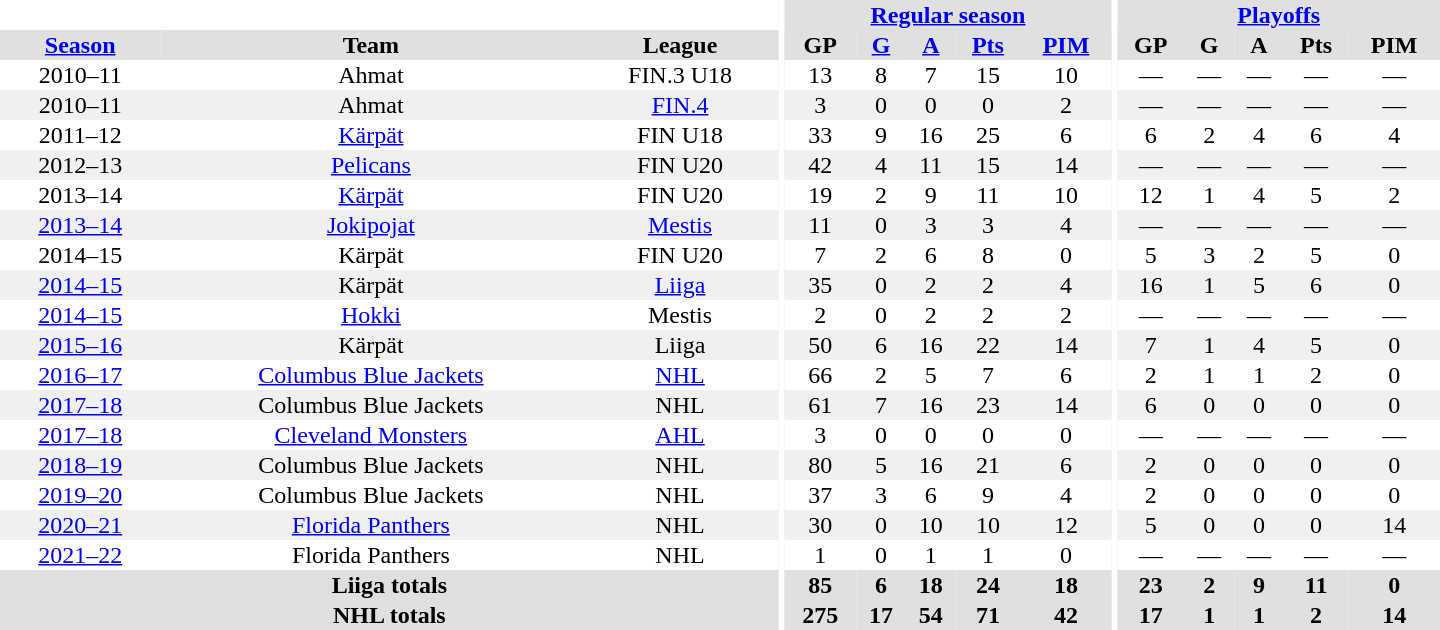<table border="0" cellpadding="1" cellspacing="0" style="text-align:center; width:60em">
<tr bgcolor="#e0e0e0">
<th colspan="3" bgcolor="#ffffff"></th>
<th rowspan="99" bgcolor="#ffffff"></th>
<th colspan="5"><a href='#'>Regular season</a></th>
<th rowspan="99" bgcolor="#ffffff"></th>
<th colspan="5"><a href='#'>Playoffs</a></th>
</tr>
<tr bgcolor="#e0e0e0">
<th><a href='#'>Season</a></th>
<th>Team</th>
<th>League</th>
<th>GP</th>
<th><a href='#'>G</a></th>
<th><a href='#'>A</a></th>
<th><a href='#'>Pts</a></th>
<th><a href='#'>PIM</a></th>
<th>GP</th>
<th>G</th>
<th>A</th>
<th>Pts</th>
<th>PIM</th>
</tr>
<tr>
<td>2010–11</td>
<td>Ahmat</td>
<td>FIN.3 U18</td>
<td>13</td>
<td>8</td>
<td>7</td>
<td>15</td>
<td>10</td>
<td>—</td>
<td>—</td>
<td>—</td>
<td>—</td>
<td>—</td>
</tr>
<tr bgcolor="#f0f0f0">
<td>2010–11</td>
<td>Ahmat</td>
<td><a href='#'>FIN.4</a></td>
<td>3</td>
<td>0</td>
<td>0</td>
<td>0</td>
<td>2</td>
<td>—</td>
<td>—</td>
<td>—</td>
<td>—</td>
<td>—</td>
</tr>
<tr>
<td>2011–12</td>
<td><a href='#'>Kärpät</a></td>
<td>FIN U18</td>
<td>33</td>
<td>9</td>
<td>16</td>
<td>25</td>
<td>6</td>
<td>6</td>
<td>2</td>
<td>4</td>
<td>6</td>
<td>4</td>
</tr>
<tr bgcolor="#f0f0f0">
<td>2012–13</td>
<td><a href='#'>Pelicans</a></td>
<td>FIN U20</td>
<td>42</td>
<td>4</td>
<td>11</td>
<td>15</td>
<td>14</td>
<td>—</td>
<td>—</td>
<td>—</td>
<td>—</td>
<td>—</td>
</tr>
<tr>
<td>2013–14</td>
<td><a href='#'>Kärpät</a></td>
<td>FIN U20</td>
<td>19</td>
<td>2</td>
<td>9</td>
<td>11</td>
<td>10</td>
<td>12</td>
<td>1</td>
<td>4</td>
<td>5</td>
<td>2</td>
</tr>
<tr bgcolor="#f0f0f0">
<td><a href='#'>2013–14</a></td>
<td><a href='#'>Jokipojat</a></td>
<td><a href='#'>Mestis</a></td>
<td>11</td>
<td>0</td>
<td>3</td>
<td>3</td>
<td>4</td>
<td>—</td>
<td>—</td>
<td>—</td>
<td>—</td>
<td>—</td>
</tr>
<tr>
<td>2014–15</td>
<td>Kärpät</td>
<td>FIN U20</td>
<td>7</td>
<td>2</td>
<td>6</td>
<td>8</td>
<td>0</td>
<td>5</td>
<td>3</td>
<td>2</td>
<td>5</td>
<td>0</td>
</tr>
<tr bgcolor="#f0f0f0">
<td><a href='#'>2014–15</a></td>
<td>Kärpät</td>
<td><a href='#'>Liiga</a></td>
<td>35</td>
<td>0</td>
<td>2</td>
<td>2</td>
<td>4</td>
<td>16</td>
<td>1</td>
<td>5</td>
<td>6</td>
<td>0</td>
</tr>
<tr>
<td><a href='#'>2014–15</a></td>
<td><a href='#'>Hokki</a></td>
<td>Mestis</td>
<td>2</td>
<td>0</td>
<td>2</td>
<td>2</td>
<td>2</td>
<td>—</td>
<td>—</td>
<td>—</td>
<td>—</td>
<td>—</td>
</tr>
<tr bgcolor="#f0f0f0">
<td><a href='#'>2015–16</a></td>
<td>Kärpät</td>
<td>Liiga</td>
<td>50</td>
<td>6</td>
<td>16</td>
<td>22</td>
<td>14</td>
<td>7</td>
<td>1</td>
<td>4</td>
<td>5</td>
<td>0</td>
</tr>
<tr>
<td><a href='#'>2016–17</a></td>
<td><a href='#'>Columbus Blue Jackets</a></td>
<td><a href='#'>NHL</a></td>
<td>66</td>
<td>2</td>
<td>5</td>
<td>7</td>
<td>6</td>
<td>2</td>
<td>1</td>
<td>1</td>
<td>2</td>
<td>0</td>
</tr>
<tr bgcolor="#f0f0f0">
<td><a href='#'>2017–18</a></td>
<td>Columbus Blue Jackets</td>
<td>NHL</td>
<td>61</td>
<td>7</td>
<td>16</td>
<td>23</td>
<td>14</td>
<td>6</td>
<td>0</td>
<td>0</td>
<td>0</td>
<td>0</td>
</tr>
<tr>
<td><a href='#'>2017–18</a></td>
<td><a href='#'>Cleveland Monsters</a></td>
<td><a href='#'>AHL</a></td>
<td>3</td>
<td>0</td>
<td>0</td>
<td>0</td>
<td>0</td>
<td>—</td>
<td>—</td>
<td>—</td>
<td>—</td>
<td>—</td>
</tr>
<tr bgcolor="#f0f0f0">
<td><a href='#'>2018–19</a></td>
<td>Columbus Blue Jackets</td>
<td>NHL</td>
<td>80</td>
<td>5</td>
<td>16</td>
<td>21</td>
<td>6</td>
<td>2</td>
<td>0</td>
<td>0</td>
<td>0</td>
<td>0</td>
</tr>
<tr>
<td><a href='#'>2019–20</a></td>
<td>Columbus Blue Jackets</td>
<td>NHL</td>
<td>37</td>
<td>3</td>
<td>6</td>
<td>9</td>
<td>4</td>
<td>2</td>
<td>0</td>
<td>0</td>
<td>0</td>
<td>0</td>
</tr>
<tr bgcolor="#f0f0f0">
<td><a href='#'>2020–21</a></td>
<td><a href='#'>Florida Panthers</a></td>
<td>NHL</td>
<td>30</td>
<td>0</td>
<td>10</td>
<td>10</td>
<td>12</td>
<td>5</td>
<td>0</td>
<td>0</td>
<td>0</td>
<td>14</td>
</tr>
<tr>
<td><a href='#'>2021–22</a></td>
<td>Florida Panthers</td>
<td>NHL</td>
<td>1</td>
<td>0</td>
<td>1</td>
<td>1</td>
<td>0</td>
<td>—</td>
<td>—</td>
<td>—</td>
<td>—</td>
<td>—</td>
</tr>
<tr bgcolor="#e0e0e0">
<th colspan="3">Liiga totals</th>
<th>85</th>
<th>6</th>
<th>18</th>
<th>24</th>
<th>18</th>
<th>23</th>
<th>2</th>
<th>9</th>
<th>11</th>
<th>0</th>
</tr>
<tr bgcolor="#e0e0e0">
<th colspan="3">NHL totals</th>
<th>275</th>
<th>17</th>
<th>54</th>
<th>71</th>
<th>42</th>
<th>17</th>
<th>1</th>
<th>1</th>
<th>2</th>
<th>14</th>
</tr>
</table>
